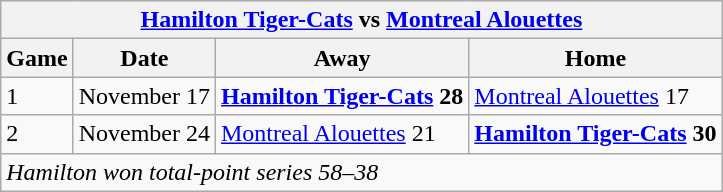<table class="wikitable">
<tr>
<th colspan="4"><a href='#'>Hamilton Tiger-Cats</a> vs <a href='#'>Montreal Alouettes</a></th>
</tr>
<tr>
<th>Game</th>
<th>Date</th>
<th>Away</th>
<th>Home</th>
</tr>
<tr>
<td>1</td>
<td>November 17</td>
<td><strong><a href='#'>Hamilton Tiger-Cats</a> 28</strong></td>
<td><a href='#'>Montreal Alouettes</a> 17</td>
</tr>
<tr>
<td>2</td>
<td>November 24</td>
<td><a href='#'>Montreal Alouettes</a> 21</td>
<td><strong><a href='#'>Hamilton Tiger-Cats</a> 30</strong></td>
</tr>
<tr>
<td colspan="4"><em>Hamilton won total-point series 58–38</em></td>
</tr>
</table>
